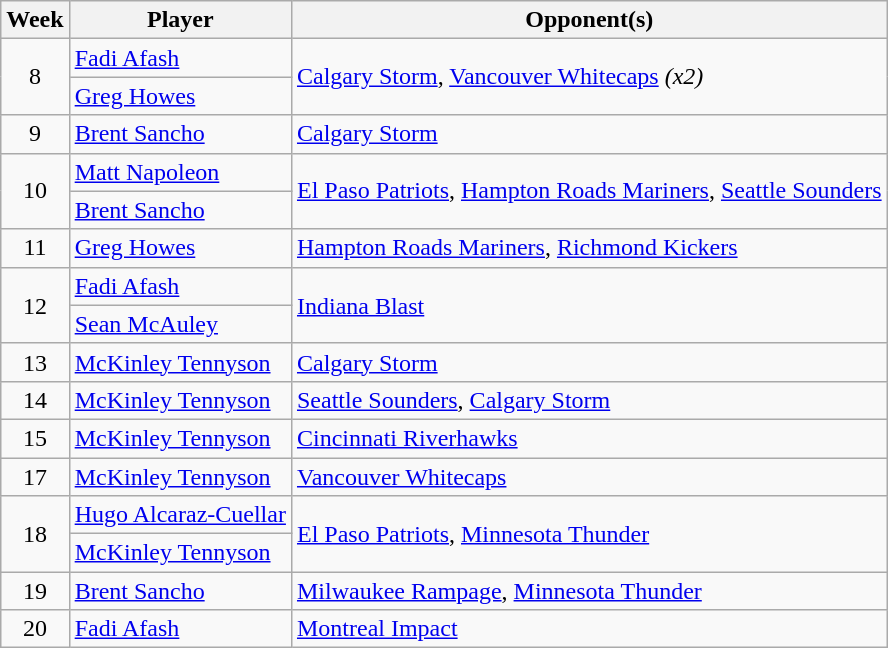<table class=wikitable>
<tr>
<th>Week</th>
<th>Player</th>
<th>Opponent(s)</th>
</tr>
<tr>
<td rowspan="2" align=center>8</td>
<td> <a href='#'>Fadi Afash</a></td>
<td rowspan="2"><a href='#'>Calgary Storm</a>, <a href='#'>Vancouver Whitecaps</a> <em>(x2)</em></td>
</tr>
<tr>
<td> <a href='#'>Greg Howes</a></td>
</tr>
<tr>
<td align=center>9</td>
<td> <a href='#'>Brent Sancho</a></td>
<td><a href='#'>Calgary Storm</a></td>
</tr>
<tr>
<td rowspan="2" align=center>10</td>
<td> <a href='#'>Matt Napoleon</a></td>
<td rowspan="2"><a href='#'>El Paso Patriots</a>, <a href='#'>Hampton Roads Mariners</a>, <a href='#'>Seattle Sounders</a></td>
</tr>
<tr>
<td> <a href='#'>Brent Sancho</a></td>
</tr>
<tr>
<td align=center>11</td>
<td> <a href='#'>Greg Howes</a></td>
<td><a href='#'>Hampton Roads Mariners</a>, <a href='#'>Richmond Kickers</a></td>
</tr>
<tr>
<td rowspan="2" align=center>12</td>
<td> <a href='#'>Fadi Afash</a></td>
<td rowspan="2"><a href='#'>Indiana Blast</a></td>
</tr>
<tr>
<td> <a href='#'>Sean McAuley</a></td>
</tr>
<tr>
<td align=center>13</td>
<td> <a href='#'>McKinley Tennyson</a></td>
<td><a href='#'>Calgary Storm</a></td>
</tr>
<tr>
<td align=center>14</td>
<td> <a href='#'>McKinley Tennyson</a></td>
<td><a href='#'>Seattle Sounders</a>, <a href='#'>Calgary Storm</a></td>
</tr>
<tr>
<td align=center>15</td>
<td> <a href='#'>McKinley Tennyson</a></td>
<td><a href='#'>Cincinnati Riverhawks</a></td>
</tr>
<tr>
<td align=center>17</td>
<td> <a href='#'>McKinley Tennyson</a></td>
<td><a href='#'>Vancouver Whitecaps</a></td>
</tr>
<tr>
<td rowspan="2" align=center>18</td>
<td> <a href='#'>Hugo Alcaraz-Cuellar</a></td>
<td rowspan="2"><a href='#'>El Paso Patriots</a>, <a href='#'>Minnesota Thunder</a></td>
</tr>
<tr>
<td> <a href='#'>McKinley Tennyson</a></td>
</tr>
<tr>
<td align=center>19</td>
<td> <a href='#'>Brent Sancho</a></td>
<td><a href='#'>Milwaukee Rampage</a>, <a href='#'>Minnesota Thunder</a></td>
</tr>
<tr>
<td align=center>20</td>
<td> <a href='#'>Fadi Afash</a></td>
<td><a href='#'>Montreal Impact</a></td>
</tr>
</table>
